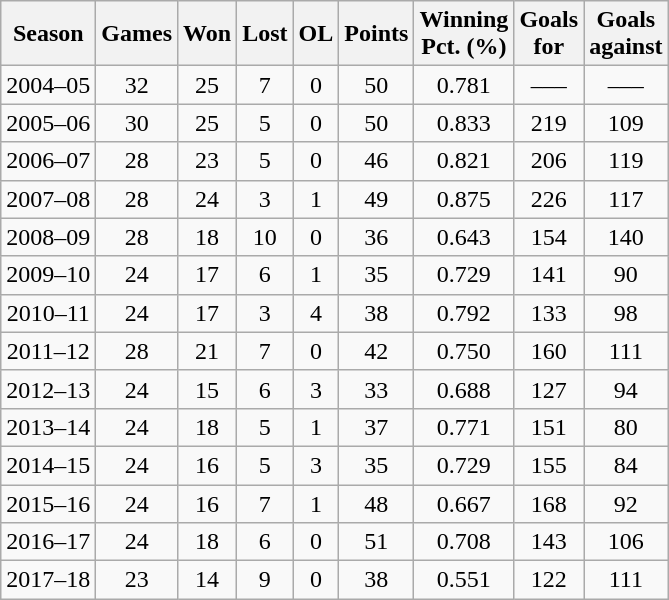<table class="wikitable" style="text-align:center">
<tr>
<th>Season</th>
<th>Games</th>
<th>Won</th>
<th>Lost</th>
<th>OL</th>
<th>Points</th>
<th>Winning<br>Pct. (%)</th>
<th>Goals<br>for</th>
<th>Goals<br>against</th>
</tr>
<tr>
<td>2004–05</td>
<td>32</td>
<td>25</td>
<td>7</td>
<td>0</td>
<td>50</td>
<td>0.781</td>
<td>–––</td>
<td>–––</td>
</tr>
<tr>
<td>2005–06</td>
<td>30</td>
<td>25</td>
<td>5</td>
<td>0</td>
<td>50</td>
<td>0.833</td>
<td>219</td>
<td>109</td>
</tr>
<tr>
<td>2006–07</td>
<td>28</td>
<td>23</td>
<td>5</td>
<td>0</td>
<td>46</td>
<td>0.821</td>
<td>206</td>
<td>119</td>
</tr>
<tr>
<td>2007–08</td>
<td>28</td>
<td>24</td>
<td>3</td>
<td>1</td>
<td>49</td>
<td>0.875</td>
<td>226</td>
<td>117</td>
</tr>
<tr>
<td>2008–09</td>
<td>28</td>
<td>18</td>
<td>10</td>
<td>0</td>
<td>36</td>
<td>0.643</td>
<td>154</td>
<td>140</td>
</tr>
<tr>
<td>2009–10</td>
<td>24</td>
<td>17</td>
<td>6</td>
<td>1</td>
<td>35</td>
<td>0.729</td>
<td>141</td>
<td>90</td>
</tr>
<tr>
<td>2010–11</td>
<td>24</td>
<td>17</td>
<td>3</td>
<td>4</td>
<td>38</td>
<td>0.792</td>
<td>133</td>
<td>98</td>
</tr>
<tr>
<td>2011–12</td>
<td>28</td>
<td>21</td>
<td>7</td>
<td>0</td>
<td>42</td>
<td>0.750</td>
<td>160</td>
<td>111</td>
</tr>
<tr>
<td>2012–13</td>
<td>24</td>
<td>15</td>
<td>6</td>
<td>3</td>
<td>33</td>
<td>0.688</td>
<td>127</td>
<td>94</td>
</tr>
<tr>
<td>2013–14</td>
<td>24</td>
<td>18</td>
<td>5</td>
<td>1</td>
<td>37</td>
<td>0.771</td>
<td>151</td>
<td>80</td>
</tr>
<tr>
<td>2014–15</td>
<td>24</td>
<td>16</td>
<td>5</td>
<td>3</td>
<td>35</td>
<td>0.729</td>
<td>155</td>
<td>84</td>
</tr>
<tr>
<td>2015–16</td>
<td>24</td>
<td>16</td>
<td>7</td>
<td>1</td>
<td>48</td>
<td>0.667</td>
<td>168</td>
<td>92</td>
</tr>
<tr>
<td>2016–17</td>
<td>24</td>
<td>18</td>
<td>6</td>
<td>0</td>
<td>51</td>
<td>0.708</td>
<td>143</td>
<td>106</td>
</tr>
<tr>
<td>2017–18</td>
<td>23</td>
<td>14</td>
<td>9</td>
<td>0</td>
<td>38</td>
<td>0.551</td>
<td>122</td>
<td>111</td>
</tr>
</table>
